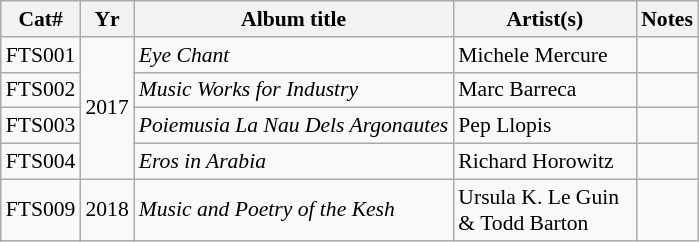<table class="wikitable sortable" style="text-align:left;font-size:90%;">
<tr>
<th>Cat#</th>
<th data-sort-type="date;">Yr</th>
<th>Album title</th>
<th style="width:8em;">Artist(s)</th>
<th>Notes</th>
</tr>
<tr>
<td>FTS001</td>
<td rowspan="4">2017</td>
<td><em>Eye Chant</em></td>
<td>Michele Mercure</td>
<td></td>
</tr>
<tr>
<td>FTS002</td>
<td><em>  Music Works for Industry  </em></td>
<td>Marc Barreca</td>
<td></td>
</tr>
<tr>
<td>FTS003</td>
<td><em>  Poiemusia La Nau Dels Argonautes </em></td>
<td>Pep Llopis</td>
<td></td>
</tr>
<tr>
<td>FTS004</td>
<td><em>  Eros in Arabia </em></td>
<td>Richard Horowitz</td>
<td></td>
</tr>
<tr>
<td>FTS009</td>
<td>2018</td>
<td><em>Music and Poetry of the Kesh   </em></td>
<td>Ursula K. Le Guin & Todd Barton</td>
<td></td>
</tr>
</table>
